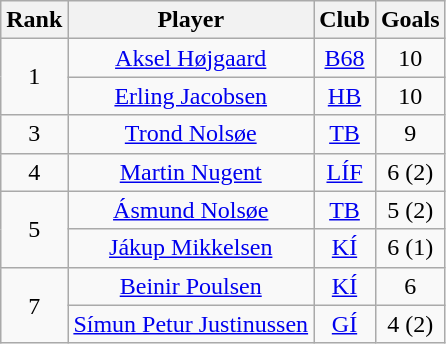<table class="wikitable" style="text-align: center;">
<tr>
<th>Rank</th>
<th>Player</th>
<th>Club</th>
<th>Goals</th>
</tr>
<tr>
<td rowspan=2>1</td>
<td> <a href='#'>Aksel Højgaard</a></td>
<td><a href='#'>B68</a></td>
<td>10</td>
</tr>
<tr>
<td> <a href='#'>Erling Jacobsen</a></td>
<td><a href='#'>HB</a></td>
<td>10</td>
</tr>
<tr>
<td>3</td>
<td> <a href='#'>Trond Nolsøe</a></td>
<td><a href='#'>TB</a></td>
<td>9</td>
</tr>
<tr>
<td>4</td>
<td> <a href='#'>Martin Nugent</a></td>
<td><a href='#'>LÍF</a></td>
<td>6 (2)</td>
</tr>
<tr>
<td rowspan=2>5</td>
<td> <a href='#'>Ásmund Nolsøe</a></td>
<td><a href='#'>TB</a></td>
<td>5 (2)</td>
</tr>
<tr>
<td> <a href='#'>Jákup Mikkelsen</a></td>
<td><a href='#'>KÍ</a></td>
<td>6 (1)</td>
</tr>
<tr>
<td rowspan=2>7</td>
<td> <a href='#'>Beinir Poulsen</a></td>
<td><a href='#'>KÍ</a></td>
<td>6</td>
</tr>
<tr>
<td> <a href='#'>Símun Petur Justinussen</a></td>
<td><a href='#'>GÍ</a></td>
<td>4 (2)</td>
</tr>
</table>
